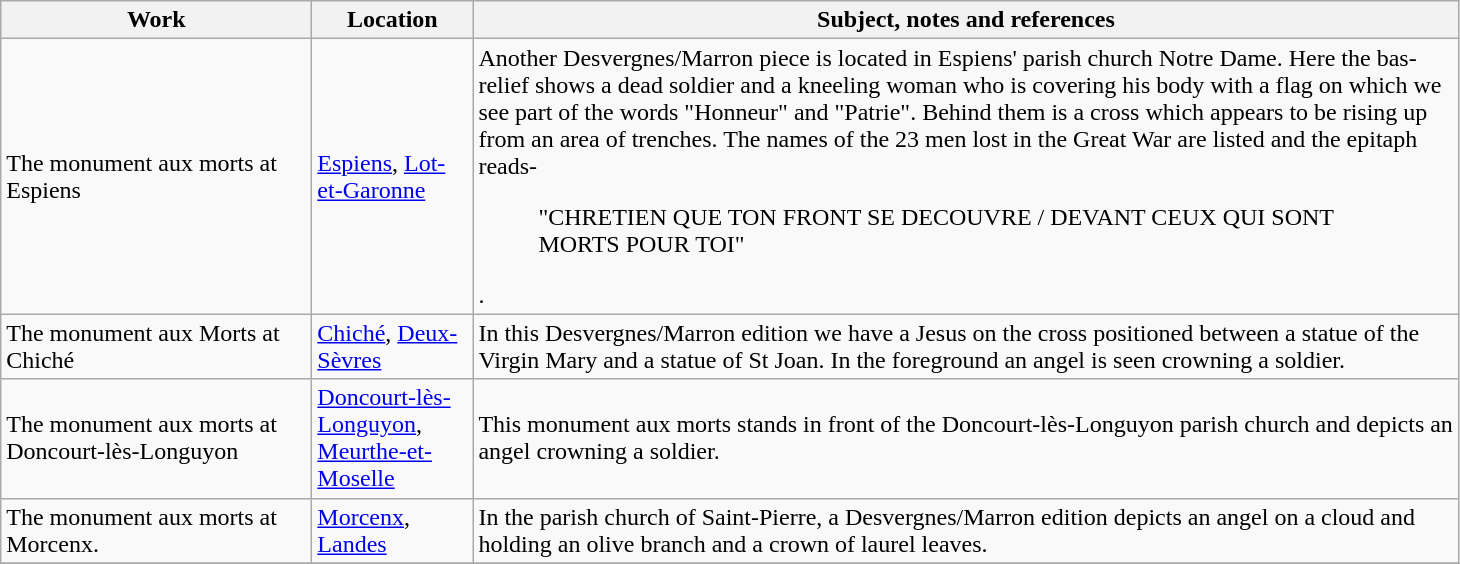<table class="wikitable sortable">
<tr>
<th style="width:200px">Work</th>
<th style="width:100px">Location</th>
<th style="width:650px" class="unsortable">Subject, notes and references</th>
</tr>
<tr>
<td>The monument aux morts at Espiens</td>
<td><a href='#'>Espiens</a>, <a href='#'>Lot-et-Garonne</a></td>
<td>Another Desvergnes/Marron piece is located in Espiens' parish church Notre Dame. Here the bas-relief shows a dead soldier and a kneeling woman who is covering his body with a flag on which we see part of the words "Honneur" and "Patrie". Behind them is a cross which appears to be rising up from an area of trenches. The names of the 23 men lost in the Great War are listed and the epitaph reads-<blockquote>"CHRETIEN QUE TON FRONT SE DECOUVRE / DEVANT CEUX QUI SONT MORTS POUR TOI"</blockquote>.</td>
</tr>
<tr>
<td>The monument aux Morts at Chiché</td>
<td><a href='#'>Chiché</a>, <a href='#'>Deux-Sèvres</a></td>
<td>In this Desvergnes/Marron edition we have a Jesus on the cross positioned between a statue of the Virgin Mary and a statue of St Joan. In the foreground an angel is seen crowning a soldier.</td>
</tr>
<tr>
<td>The monument aux morts at Doncourt-lès-Longuyon</td>
<td><a href='#'>Doncourt-lès-Longuyon</a>, <a href='#'>Meurthe-et-Moselle</a></td>
<td>This monument aux morts stands in front of the Doncourt-lès-Longuyon parish church and depicts an angel crowning a soldier.</td>
</tr>
<tr>
<td>The monument aux morts at Morcenx.</td>
<td><a href='#'>Morcenx</a>, <a href='#'>Landes</a></td>
<td>In the parish church of Saint-Pierre, a Desvergnes/Marron edition depicts an angel on a cloud and holding an olive branch and a crown of laurel leaves.</td>
</tr>
<tr>
</tr>
</table>
